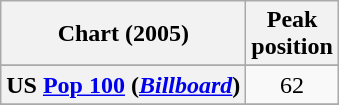<table class="wikitable sortable plainrowheaders" style="text-align:center;">
<tr>
<th scope="col">Chart (2005)</th>
<th scope="col">Peak<br>position</th>
</tr>
<tr>
</tr>
<tr>
</tr>
<tr>
</tr>
<tr>
<th scope="row">US <a href='#'>Pop 100</a> (<a href='#'><em>Billboard</em></a>)</th>
<td>62</td>
</tr>
<tr>
</tr>
<tr>
</tr>
</table>
